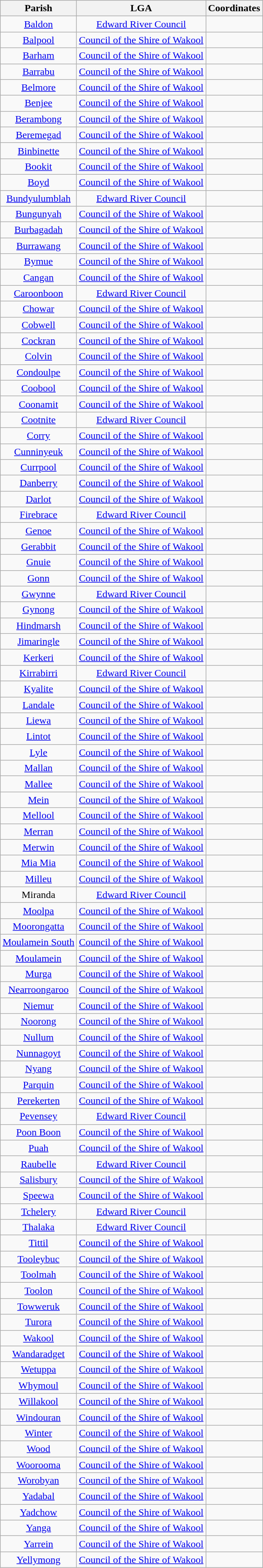<table class="wikitable" style="text-align:center">
<tr>
<th>Parish</th>
<th>LGA</th>
<th>Coordinates</th>
</tr>
<tr>
<td><a href='#'>Baldon</a></td>
<td><a href='#'>Edward River Council</a></td>
<td></td>
</tr>
<tr>
<td><a href='#'>Balpool</a></td>
<td><a href='#'>Council of the Shire of Wakool</a></td>
<td></td>
</tr>
<tr>
<td><a href='#'>Barham</a></td>
<td><a href='#'>Council of the Shire of Wakool</a></td>
<td></td>
</tr>
<tr>
<td><a href='#'>Barrabu</a></td>
<td><a href='#'>Council of the Shire of Wakool</a></td>
<td></td>
</tr>
<tr>
<td><a href='#'>Belmore</a></td>
<td><a href='#'>Council of the Shire of Wakool</a></td>
<td></td>
</tr>
<tr>
<td><a href='#'>Benjee</a></td>
<td><a href='#'>Council of the Shire of Wakool</a></td>
<td></td>
</tr>
<tr>
<td><a href='#'>Berambong</a></td>
<td><a href='#'>Council of the Shire of Wakool</a></td>
<td></td>
</tr>
<tr>
<td><a href='#'>Beremegad</a></td>
<td><a href='#'>Council of the Shire of Wakool</a></td>
<td></td>
</tr>
<tr>
<td><a href='#'>Binbinette</a></td>
<td><a href='#'>Council of the Shire of Wakool</a></td>
<td></td>
</tr>
<tr>
<td><a href='#'>Bookit</a></td>
<td><a href='#'>Council of the Shire of Wakool</a></td>
<td></td>
</tr>
<tr>
<td><a href='#'>Boyd</a></td>
<td><a href='#'>Council of the Shire of Wakool</a></td>
<td></td>
</tr>
<tr>
<td><a href='#'>Bundyulumblah</a></td>
<td><a href='#'>Edward River Council</a></td>
<td></td>
</tr>
<tr>
<td><a href='#'>Bungunyah</a></td>
<td><a href='#'>Council of the Shire of Wakool</a></td>
<td></td>
</tr>
<tr>
<td><a href='#'>Burbagadah</a></td>
<td><a href='#'>Council of the Shire of Wakool</a></td>
<td></td>
</tr>
<tr>
<td><a href='#'>Burrawang</a></td>
<td><a href='#'>Council of the Shire of Wakool</a></td>
<td></td>
</tr>
<tr>
<td><a href='#'>Bymue</a></td>
<td><a href='#'>Council of the Shire of Wakool</a></td>
<td></td>
</tr>
<tr>
<td><a href='#'>Cangan</a></td>
<td><a href='#'>Council of the Shire of Wakool</a></td>
<td></td>
</tr>
<tr>
<td><a href='#'>Caroonboon</a></td>
<td><a href='#'>Edward River Council</a></td>
<td></td>
</tr>
<tr>
<td><a href='#'>Chowar</a></td>
<td><a href='#'>Council of the Shire of Wakool</a></td>
<td></td>
</tr>
<tr>
<td><a href='#'>Cobwell</a></td>
<td><a href='#'>Council of the Shire of Wakool</a></td>
<td></td>
</tr>
<tr>
<td><a href='#'>Cockran</a></td>
<td><a href='#'>Council of the Shire of Wakool</a></td>
<td></td>
</tr>
<tr>
<td><a href='#'>Colvin</a></td>
<td><a href='#'>Council of the Shire of Wakool</a></td>
<td></td>
</tr>
<tr>
<td><a href='#'>Condoulpe</a></td>
<td><a href='#'>Council of the Shire of Wakool</a></td>
<td></td>
</tr>
<tr>
<td><a href='#'>Coobool</a></td>
<td><a href='#'>Council of the Shire of Wakool</a></td>
<td></td>
</tr>
<tr>
<td><a href='#'>Coonamit</a></td>
<td><a href='#'>Council of the Shire of Wakool</a></td>
<td></td>
</tr>
<tr>
<td><a href='#'>Cootnite</a></td>
<td><a href='#'>Edward River Council</a></td>
<td></td>
</tr>
<tr>
<td><a href='#'>Corry</a></td>
<td><a href='#'>Council of the Shire of Wakool</a></td>
<td></td>
</tr>
<tr>
<td><a href='#'>Cunninyeuk</a></td>
<td><a href='#'>Council of the Shire of Wakool</a></td>
<td></td>
</tr>
<tr>
<td><a href='#'>Currpool</a></td>
<td><a href='#'>Council of the Shire of Wakool</a></td>
<td></td>
</tr>
<tr>
<td><a href='#'>Danberry</a></td>
<td><a href='#'>Council of the Shire of Wakool</a></td>
<td></td>
</tr>
<tr>
<td><a href='#'>Darlot</a></td>
<td><a href='#'>Council of the Shire of Wakool</a></td>
<td></td>
</tr>
<tr>
<td><a href='#'>Firebrace</a></td>
<td><a href='#'>Edward River Council</a></td>
<td></td>
</tr>
<tr>
<td><a href='#'>Genoe</a></td>
<td><a href='#'>Council of the Shire of Wakool</a></td>
<td></td>
</tr>
<tr>
<td><a href='#'>Gerabbit</a></td>
<td><a href='#'>Council of the Shire of Wakool</a></td>
<td></td>
</tr>
<tr>
<td><a href='#'>Gnuie</a></td>
<td><a href='#'>Council of the Shire of Wakool</a></td>
<td></td>
</tr>
<tr>
<td><a href='#'>Gonn</a></td>
<td><a href='#'>Council of the Shire of Wakool</a></td>
<td></td>
</tr>
<tr>
<td><a href='#'>Gwynne</a></td>
<td><a href='#'>Edward River Council</a></td>
<td></td>
</tr>
<tr>
<td><a href='#'>Gynong</a></td>
<td><a href='#'>Council of the Shire of Wakool</a></td>
<td></td>
</tr>
<tr>
<td><a href='#'>Hindmarsh</a></td>
<td><a href='#'>Council of the Shire of Wakool</a></td>
<td></td>
</tr>
<tr>
<td><a href='#'>Jimaringle</a></td>
<td><a href='#'>Council of the Shire of Wakool</a></td>
<td></td>
</tr>
<tr>
<td><a href='#'>Kerkeri</a></td>
<td><a href='#'>Council of the Shire of Wakool</a></td>
<td></td>
</tr>
<tr>
<td><a href='#'>Kirrabirri</a></td>
<td><a href='#'>Edward River Council</a></td>
<td></td>
</tr>
<tr>
<td><a href='#'>Kyalite</a></td>
<td><a href='#'>Council of the Shire of Wakool</a></td>
<td></td>
</tr>
<tr>
<td><a href='#'>Landale</a></td>
<td><a href='#'>Council of the Shire of Wakool</a></td>
<td></td>
</tr>
<tr>
<td><a href='#'>Liewa</a></td>
<td><a href='#'>Council of the Shire of Wakool</a></td>
<td></td>
</tr>
<tr>
<td><a href='#'>Lintot</a></td>
<td><a href='#'>Council of the Shire of Wakool</a></td>
<td></td>
</tr>
<tr>
<td><a href='#'>Lyle</a></td>
<td><a href='#'>Council of the Shire of Wakool</a></td>
<td></td>
</tr>
<tr>
<td><a href='#'>Mallan</a></td>
<td><a href='#'>Council of the Shire of Wakool</a></td>
<td></td>
</tr>
<tr>
<td><a href='#'>Mallee</a></td>
<td><a href='#'>Council of the Shire of Wakool</a></td>
<td></td>
</tr>
<tr>
<td><a href='#'>Mein</a></td>
<td><a href='#'>Council of the Shire of Wakool</a></td>
<td></td>
</tr>
<tr>
<td><a href='#'>Mellool</a></td>
<td><a href='#'>Council of the Shire of Wakool</a></td>
<td></td>
</tr>
<tr>
<td><a href='#'>Merran</a></td>
<td><a href='#'>Council of the Shire of Wakool</a></td>
<td></td>
</tr>
<tr>
<td><a href='#'>Merwin</a></td>
<td><a href='#'>Council of the Shire of Wakool</a></td>
<td></td>
</tr>
<tr>
<td><a href='#'>Mia Mia</a></td>
<td><a href='#'>Council of the Shire of Wakool</a></td>
<td></td>
</tr>
<tr>
<td><a href='#'>Milleu</a></td>
<td><a href='#'>Council of the Shire of Wakool</a></td>
<td></td>
</tr>
<tr>
<td>Miranda</td>
<td><a href='#'>Edward River Council</a></td>
<td></td>
</tr>
<tr>
<td><a href='#'>Moolpa</a></td>
<td><a href='#'>Council of the Shire of Wakool</a></td>
<td></td>
</tr>
<tr>
<td><a href='#'>Moorongatta</a></td>
<td><a href='#'>Council of the Shire of Wakool</a></td>
<td></td>
</tr>
<tr>
<td><a href='#'>Moulamein South</a></td>
<td><a href='#'>Council of the Shire of Wakool</a></td>
<td></td>
</tr>
<tr>
<td><a href='#'>Moulamein</a></td>
<td><a href='#'>Council of the Shire of Wakool</a></td>
<td></td>
</tr>
<tr>
<td><a href='#'>Murga</a></td>
<td><a href='#'>Council of the Shire of Wakool</a></td>
<td></td>
</tr>
<tr>
<td><a href='#'>Nearroongaroo</a></td>
<td><a href='#'>Council of the Shire of Wakool</a></td>
<td></td>
</tr>
<tr>
<td><a href='#'>Niemur</a></td>
<td><a href='#'>Council of the Shire of Wakool</a></td>
<td></td>
</tr>
<tr>
<td><a href='#'>Noorong</a></td>
<td><a href='#'>Council of the Shire of Wakool</a></td>
<td></td>
</tr>
<tr>
<td><a href='#'>Nullum</a></td>
<td><a href='#'>Council of the Shire of Wakool</a></td>
<td></td>
</tr>
<tr>
<td><a href='#'>Nunnagoyt</a></td>
<td><a href='#'>Council of the Shire of Wakool</a></td>
<td></td>
</tr>
<tr>
<td><a href='#'>Nyang</a></td>
<td><a href='#'>Council of the Shire of Wakool</a></td>
<td></td>
</tr>
<tr>
<td><a href='#'>Parquin</a></td>
<td><a href='#'>Council of the Shire of Wakool</a></td>
<td></td>
</tr>
<tr>
<td><a href='#'>Perekerten</a></td>
<td><a href='#'>Council of the Shire of Wakool</a></td>
<td></td>
</tr>
<tr>
<td><a href='#'>Pevensey</a></td>
<td><a href='#'>Edward River Council</a></td>
<td></td>
</tr>
<tr>
<td><a href='#'>Poon Boon</a></td>
<td><a href='#'>Council of the Shire of Wakool</a></td>
<td></td>
</tr>
<tr>
<td><a href='#'>Puah</a></td>
<td><a href='#'>Council of the Shire of Wakool</a></td>
<td></td>
</tr>
<tr>
<td><a href='#'>Raubelle</a></td>
<td><a href='#'>Edward River Council</a></td>
<td></td>
</tr>
<tr>
<td><a href='#'>Salisbury</a></td>
<td><a href='#'>Council of the Shire of Wakool</a></td>
<td></td>
</tr>
<tr>
<td><a href='#'>Speewa</a></td>
<td><a href='#'>Council of the Shire of Wakool</a></td>
<td></td>
</tr>
<tr>
<td><a href='#'>Tchelery</a></td>
<td><a href='#'>Edward River Council</a></td>
<td></td>
</tr>
<tr>
<td><a href='#'>Thalaka</a></td>
<td><a href='#'>Edward River Council</a></td>
<td></td>
</tr>
<tr>
<td><a href='#'>Tittil</a></td>
<td><a href='#'>Council of the Shire of Wakool</a></td>
<td></td>
</tr>
<tr>
<td><a href='#'>Tooleybuc</a></td>
<td><a href='#'>Council of the Shire of Wakool</a></td>
<td></td>
</tr>
<tr>
<td><a href='#'>Toolmah</a></td>
<td><a href='#'>Council of the Shire of Wakool</a></td>
<td></td>
</tr>
<tr>
<td><a href='#'>Toolon</a></td>
<td><a href='#'>Council of the Shire of Wakool</a></td>
<td></td>
</tr>
<tr>
<td><a href='#'>Towweruk</a></td>
<td><a href='#'>Council of the Shire of Wakool</a></td>
<td></td>
</tr>
<tr>
<td><a href='#'>Turora</a></td>
<td><a href='#'>Council of the Shire of Wakool</a></td>
<td></td>
</tr>
<tr>
<td><a href='#'>Wakool</a></td>
<td><a href='#'>Council of the Shire of Wakool</a></td>
<td></td>
</tr>
<tr>
<td><a href='#'>Wandaradget</a></td>
<td><a href='#'>Council of the Shire of Wakool</a></td>
<td></td>
</tr>
<tr>
<td><a href='#'>Wetuppa</a></td>
<td><a href='#'>Council of the Shire of Wakool</a></td>
<td></td>
</tr>
<tr>
<td><a href='#'>Whymoul</a></td>
<td><a href='#'>Council of the Shire of Wakool</a></td>
<td></td>
</tr>
<tr>
<td><a href='#'>Willakool</a></td>
<td><a href='#'>Council of the Shire of Wakool</a></td>
<td></td>
</tr>
<tr>
<td><a href='#'>Windouran</a></td>
<td><a href='#'>Council of the Shire of Wakool</a></td>
<td></td>
</tr>
<tr>
<td><a href='#'>Winter</a></td>
<td><a href='#'>Council of the Shire of Wakool</a></td>
<td></td>
</tr>
<tr>
<td><a href='#'>Wood</a></td>
<td><a href='#'>Council of the Shire of Wakool</a></td>
<td></td>
</tr>
<tr>
<td><a href='#'>Woorooma</a></td>
<td><a href='#'>Council of the Shire of Wakool</a></td>
<td></td>
</tr>
<tr>
<td><a href='#'>Worobyan</a></td>
<td><a href='#'>Council of the Shire of Wakool</a></td>
<td></td>
</tr>
<tr>
<td><a href='#'>Yadabal</a></td>
<td><a href='#'>Council of the Shire of Wakool</a></td>
<td></td>
</tr>
<tr>
<td><a href='#'>Yadchow</a></td>
<td><a href='#'>Council of the Shire of Wakool</a></td>
<td></td>
</tr>
<tr>
<td><a href='#'>Yanga</a></td>
<td><a href='#'>Council of the Shire of Wakool</a></td>
<td></td>
</tr>
<tr>
<td><a href='#'>Yarrein</a></td>
<td><a href='#'>Council of the Shire of Wakool</a></td>
<td></td>
</tr>
<tr>
<td><a href='#'>Yellymong</a></td>
<td><a href='#'>Council of the Shire of Wakool</a></td>
<td></td>
</tr>
</table>
